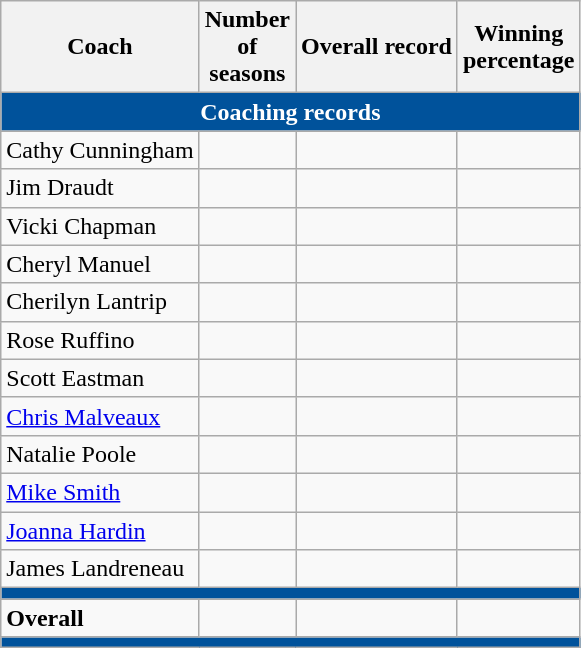<table class="wikitable">
<tr>
<th>Coach</th>
<th>Number<br>of<br> seasons</th>
<th>Overall record</th>
<th>Winning<br>percentage</th>
</tr>
<tr>
<th colspan=4 style="background:#00529B; color: white;">Coaching records</th>
</tr>
<tr>
<td>Cathy Cunningham</td>
<td></td>
<td></td>
<td></td>
</tr>
<tr>
<td>Jim Draudt</td>
<td></td>
<td></td>
<td></td>
</tr>
<tr>
<td>Vicki Chapman</td>
<td></td>
<td></td>
<td></td>
</tr>
<tr>
<td>Cheryl Manuel</td>
<td></td>
<td></td>
<td></td>
</tr>
<tr>
<td>Cherilyn Lantrip</td>
<td></td>
<td></td>
<td></td>
</tr>
<tr>
<td>Rose Ruffino</td>
<td></td>
<td></td>
<td></td>
</tr>
<tr>
<td>Scott Eastman</td>
<td></td>
<td></td>
<td></td>
</tr>
<tr>
<td><a href='#'>Chris Malveaux</a></td>
<td></td>
<td></td>
<td></td>
</tr>
<tr>
<td>Natalie Poole</td>
<td></td>
<td></td>
<td></td>
</tr>
<tr>
<td><a href='#'>Mike Smith</a></td>
<td></td>
<td></td>
<td></td>
</tr>
<tr>
<td><a href='#'>Joanna Hardin</a></td>
<td></td>
<td></td>
<td></td>
</tr>
<tr>
<td>James Landreneau</td>
<td></td>
<td></td>
<td></td>
</tr>
<tr>
<th colspan=4 style="background:#00529B; color: white;"></th>
</tr>
<tr>
<td><strong>Overall</strong></td>
<td></td>
<td></td>
<td></td>
</tr>
<tr>
<th colspan=4 style="background:#00529B; color: white;"></th>
</tr>
</table>
